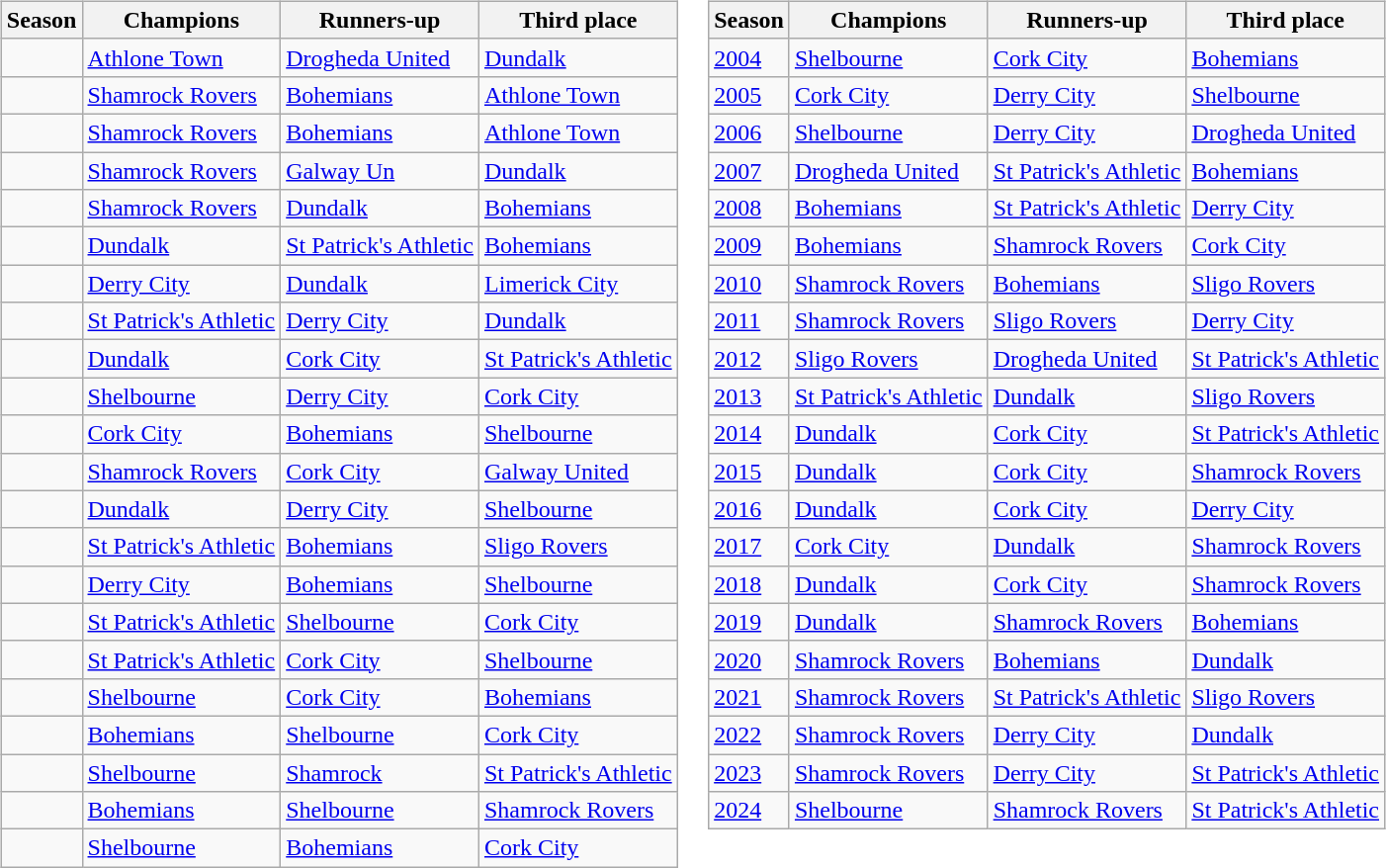<table>
<tr>
<td valign="top"><br><table class="wikitable">
<tr>
<th>Season</th>
<th>Champions</th>
<th>Runners-up</th>
<th>Third place</th>
</tr>
<tr>
<td></td>
<td><a href='#'>Athlone Town</a></td>
<td><a href='#'>Drogheda United</a></td>
<td><a href='#'>Dundalk</a></td>
</tr>
<tr>
<td></td>
<td><a href='#'>Shamrock Rovers</a></td>
<td><a href='#'>Bohemians</a></td>
<td><a href='#'>Athlone Town</a></td>
</tr>
<tr>
<td></td>
<td><a href='#'>Shamrock Rovers</a></td>
<td><a href='#'>Bohemians</a></td>
<td><a href='#'>Athlone Town</a></td>
</tr>
<tr>
<td></td>
<td><a href='#'>Shamrock Rovers</a></td>
<td><a href='#'>Galway Un</a></td>
<td><a href='#'>Dundalk</a></td>
</tr>
<tr>
<td></td>
<td><a href='#'>Shamrock Rovers</a></td>
<td><a href='#'>Dundalk</a></td>
<td><a href='#'>Bohemians</a></td>
</tr>
<tr>
<td></td>
<td><a href='#'>Dundalk</a></td>
<td><a href='#'>St Patrick's Athletic</a></td>
<td><a href='#'>Bohemians</a></td>
</tr>
<tr>
<td></td>
<td><a href='#'>Derry City</a></td>
<td><a href='#'>Dundalk</a></td>
<td><a href='#'>Limerick City</a></td>
</tr>
<tr>
<td></td>
<td><a href='#'>St Patrick's Athletic</a></td>
<td><a href='#'>Derry City</a></td>
<td><a href='#'>Dundalk</a></td>
</tr>
<tr>
<td></td>
<td><a href='#'>Dundalk</a></td>
<td><a href='#'>Cork City</a></td>
<td><a href='#'>St Patrick's Athletic</a></td>
</tr>
<tr>
<td></td>
<td><a href='#'>Shelbourne</a></td>
<td><a href='#'>Derry City</a></td>
<td><a href='#'>Cork City</a></td>
</tr>
<tr>
<td></td>
<td><a href='#'>Cork City</a></td>
<td><a href='#'>Bohemians</a></td>
<td><a href='#'>Shelbourne</a></td>
</tr>
<tr>
<td></td>
<td><a href='#'>Shamrock Rovers</a></td>
<td><a href='#'>Cork City</a></td>
<td><a href='#'>Galway United</a></td>
</tr>
<tr>
<td></td>
<td><a href='#'>Dundalk</a></td>
<td><a href='#'>Derry City</a></td>
<td><a href='#'>Shelbourne</a></td>
</tr>
<tr>
<td></td>
<td><a href='#'>St Patrick's Athletic</a></td>
<td><a href='#'>Bohemians</a></td>
<td><a href='#'>Sligo Rovers</a></td>
</tr>
<tr>
<td></td>
<td><a href='#'>Derry City</a></td>
<td><a href='#'>Bohemians</a></td>
<td><a href='#'>Shelbourne</a></td>
</tr>
<tr>
<td></td>
<td><a href='#'>St Patrick's Athletic</a></td>
<td><a href='#'>Shelbourne</a></td>
<td><a href='#'>Cork City</a></td>
</tr>
<tr>
<td></td>
<td><a href='#'>St Patrick's Athletic</a></td>
<td><a href='#'>Cork City</a></td>
<td><a href='#'>Shelbourne</a></td>
</tr>
<tr>
<td></td>
<td><a href='#'>Shelbourne</a></td>
<td><a href='#'>Cork City</a></td>
<td><a href='#'>Bohemians</a></td>
</tr>
<tr>
<td></td>
<td><a href='#'>Bohemians</a></td>
<td><a href='#'>Shelbourne</a></td>
<td><a href='#'>Cork City</a></td>
</tr>
<tr>
<td></td>
<td><a href='#'>Shelbourne</a></td>
<td><a href='#'>Shamrock</a></td>
<td><a href='#'>St Patrick's Athletic</a></td>
</tr>
<tr>
<td></td>
<td><a href='#'>Bohemians</a></td>
<td><a href='#'>Shelbourne</a></td>
<td><a href='#'>Shamrock Rovers</a></td>
</tr>
<tr>
<td></td>
<td><a href='#'>Shelbourne</a></td>
<td><a href='#'>Bohemians</a></td>
<td><a href='#'>Cork City</a></td>
</tr>
</table>
</td>
<td valign="top"><br><table class="wikitable">
<tr>
<th>Season</th>
<th>Champions</th>
<th>Runners-up</th>
<th>Third place</th>
</tr>
<tr>
<td><a href='#'>2004</a></td>
<td><a href='#'>Shelbourne</a></td>
<td><a href='#'>Cork City</a></td>
<td><a href='#'>Bohemians</a></td>
</tr>
<tr>
<td><a href='#'>2005</a></td>
<td><a href='#'>Cork City</a></td>
<td><a href='#'>Derry City</a></td>
<td><a href='#'>Shelbourne</a></td>
</tr>
<tr>
<td><a href='#'>2006</a></td>
<td><a href='#'>Shelbourne</a></td>
<td><a href='#'>Derry City</a></td>
<td><a href='#'>Drogheda United</a></td>
</tr>
<tr>
<td><a href='#'>2007</a></td>
<td><a href='#'>Drogheda United</a></td>
<td><a href='#'>St Patrick's Athletic</a></td>
<td><a href='#'>Bohemians</a></td>
</tr>
<tr>
<td><a href='#'>2008</a></td>
<td><a href='#'>Bohemians</a></td>
<td><a href='#'>St Patrick's Athletic</a></td>
<td><a href='#'>Derry City</a></td>
</tr>
<tr>
<td><a href='#'>2009</a></td>
<td><a href='#'>Bohemians</a></td>
<td><a href='#'>Shamrock Rovers</a></td>
<td><a href='#'>Cork City</a></td>
</tr>
<tr>
<td><a href='#'>2010</a></td>
<td><a href='#'>Shamrock Rovers</a></td>
<td><a href='#'>Bohemians</a></td>
<td><a href='#'>Sligo Rovers</a></td>
</tr>
<tr>
<td><a href='#'>2011</a></td>
<td><a href='#'>Shamrock Rovers</a></td>
<td><a href='#'>Sligo Rovers</a></td>
<td><a href='#'>Derry City</a></td>
</tr>
<tr>
<td><a href='#'>2012</a></td>
<td><a href='#'>Sligo Rovers</a></td>
<td><a href='#'>Drogheda United</a></td>
<td><a href='#'>St Patrick's Athletic</a></td>
</tr>
<tr>
<td><a href='#'>2013</a></td>
<td><a href='#'>St Patrick's Athletic</a></td>
<td><a href='#'>Dundalk</a></td>
<td><a href='#'>Sligo Rovers</a></td>
</tr>
<tr>
<td><a href='#'>2014</a></td>
<td><a href='#'>Dundalk</a></td>
<td><a href='#'>Cork City</a></td>
<td><a href='#'>St Patrick's Athletic</a></td>
</tr>
<tr>
<td><a href='#'>2015</a></td>
<td><a href='#'>Dundalk</a></td>
<td><a href='#'>Cork City</a></td>
<td><a href='#'>Shamrock Rovers</a></td>
</tr>
<tr>
<td><a href='#'>2016</a></td>
<td><a href='#'>Dundalk</a></td>
<td><a href='#'>Cork City</a></td>
<td><a href='#'>Derry City</a></td>
</tr>
<tr>
<td><a href='#'>2017</a></td>
<td><a href='#'>Cork City</a></td>
<td><a href='#'>Dundalk</a></td>
<td><a href='#'>Shamrock Rovers</a></td>
</tr>
<tr>
<td><a href='#'>2018</a></td>
<td><a href='#'>Dundalk</a></td>
<td><a href='#'>Cork City</a></td>
<td><a href='#'>Shamrock Rovers</a></td>
</tr>
<tr>
<td><a href='#'>2019</a></td>
<td><a href='#'>Dundalk</a></td>
<td><a href='#'>Shamrock Rovers</a></td>
<td><a href='#'>Bohemians</a></td>
</tr>
<tr>
<td><a href='#'>2020</a></td>
<td><a href='#'>Shamrock Rovers</a></td>
<td><a href='#'>Bohemians</a></td>
<td><a href='#'>Dundalk</a></td>
</tr>
<tr>
<td><a href='#'>2021</a></td>
<td><a href='#'>Shamrock Rovers</a></td>
<td><a href='#'>St Patrick's Athletic</a></td>
<td><a href='#'>Sligo Rovers</a></td>
</tr>
<tr>
<td><a href='#'>2022</a></td>
<td><a href='#'>Shamrock Rovers</a></td>
<td><a href='#'>Derry City</a></td>
<td><a href='#'>Dundalk</a></td>
</tr>
<tr>
<td><a href='#'>2023</a></td>
<td><a href='#'>Shamrock Rovers</a></td>
<td><a href='#'>Derry City</a></td>
<td><a href='#'>St Patrick's Athletic</a></td>
</tr>
<tr>
<td><a href='#'>2024</a></td>
<td><a href='#'>Shelbourne</a></td>
<td><a href='#'>Shamrock Rovers</a></td>
<td><a href='#'>St Patrick's Athletic</a></td>
</tr>
</table>
</td>
</tr>
</table>
